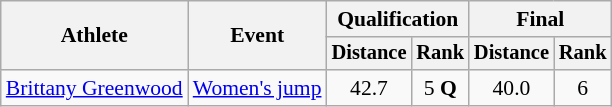<table class=wikitable style=font-size:90%>
<tr>
<th rowspan=2>Athlete</th>
<th rowspan=2>Event</th>
<th colspan=2>Qualification</th>
<th colspan=2>Final</th>
</tr>
<tr style=font-size:95%>
<th>Distance</th>
<th>Rank</th>
<th>Distance</th>
<th>Rank</th>
</tr>
<tr align=center>
<td align=left><a href='#'>Brittany Greenwood</a></td>
<td align=left><a href='#'>Women's jump</a></td>
<td>42.7</td>
<td>5 <strong>Q</strong></td>
<td>40.0</td>
<td>6</td>
</tr>
</table>
